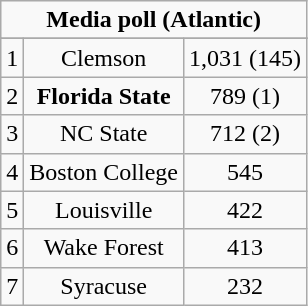<table class="wikitable">
<tr align="center">
<td align="center" Colspan="3"><strong>Media poll (Atlantic)</strong></td>
</tr>
<tr align="center">
</tr>
<tr align="center">
<td>1</td>
<td>Clemson</td>
<td>1,031 (145)</td>
</tr>
<tr align="center">
<td>2</td>
<td><strong>Florida State</strong></td>
<td>789 (1)</td>
</tr>
<tr align="center">
<td>3</td>
<td>NC State</td>
<td>712 (2)</td>
</tr>
<tr align="center">
<td>4</td>
<td>Boston College</td>
<td>545</td>
</tr>
<tr align="center">
<td>5</td>
<td>Louisville</td>
<td>422</td>
</tr>
<tr align="center">
<td>6</td>
<td>Wake Forest</td>
<td>413</td>
</tr>
<tr align="center">
<td>7</td>
<td>Syracuse</td>
<td>232</td>
</tr>
</table>
